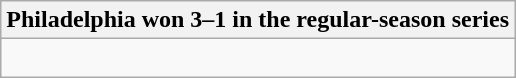<table class="wikitable collapsible collapsed">
<tr>
<th>Philadelphia won 3–1 in the regular-season series</th>
</tr>
<tr>
<td><br>


</td>
</tr>
</table>
